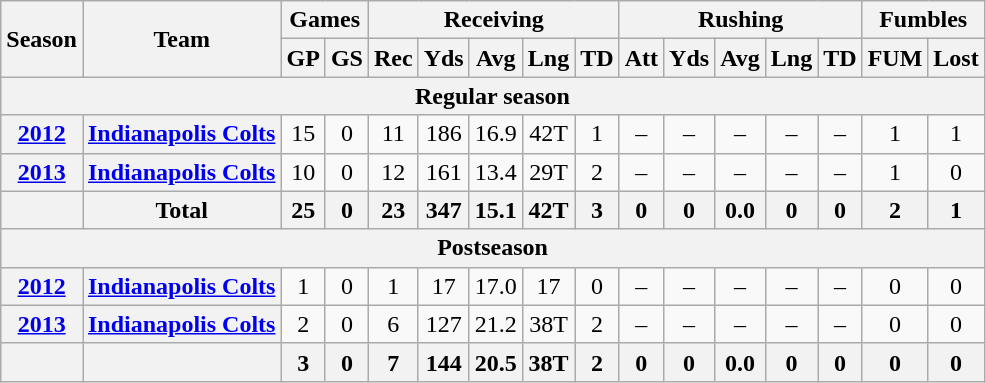<table class=wikitable style="text-align:center;">
<tr>
<th rowspan=2>Season</th>
<th rowspan=2>Team</th>
<th colspan=2>Games</th>
<th colspan=5>Receiving</th>
<th colspan=5>Rushing</th>
<th colspan=2>Fumbles</th>
</tr>
<tr>
<th>GP</th>
<th>GS</th>
<th>Rec</th>
<th>Yds</th>
<th>Avg</th>
<th>Lng</th>
<th>TD</th>
<th>Att</th>
<th>Yds</th>
<th>Avg</th>
<th>Lng</th>
<th>TD</th>
<th>FUM</th>
<th>Lost</th>
</tr>
<tr>
<th colspan=16><strong>Regular season</strong></th>
</tr>
<tr>
<th><a href='#'>2012</a></th>
<th><a href='#'>Indianapolis Colts</a></th>
<td>15</td>
<td>0</td>
<td>11</td>
<td>186</td>
<td>16.9</td>
<td>42T</td>
<td>1</td>
<td>–</td>
<td>–</td>
<td>–</td>
<td>–</td>
<td>–</td>
<td>1</td>
<td>1</td>
</tr>
<tr>
<th><a href='#'>2013</a></th>
<th><a href='#'>Indianapolis Colts</a></th>
<td>10</td>
<td>0</td>
<td>12</td>
<td>161</td>
<td>13.4</td>
<td>29T</td>
<td>2</td>
<td>–</td>
<td>–</td>
<td>–</td>
<td>–</td>
<td>–</td>
<td>1</td>
<td>0</td>
</tr>
<tr>
<th></th>
<th>Total</th>
<th>25</th>
<th>0</th>
<th>23</th>
<th>347</th>
<th>15.1</th>
<th>42T</th>
<th>3</th>
<th>0</th>
<th>0</th>
<th>0.0</th>
<th>0</th>
<th>0</th>
<th>2</th>
<th>1</th>
</tr>
<tr>
<th colspan=16><strong>Postseason</strong></th>
</tr>
<tr>
<th><a href='#'>2012</a></th>
<th><a href='#'>Indianapolis Colts</a></th>
<td>1</td>
<td>0</td>
<td>1</td>
<td>17</td>
<td>17.0</td>
<td>17</td>
<td>0</td>
<td>–</td>
<td>–</td>
<td>–</td>
<td>–</td>
<td>–</td>
<td>0</td>
<td>0</td>
</tr>
<tr>
<th><a href='#'>2013</a></th>
<th><a href='#'>Indianapolis Colts</a></th>
<td>2</td>
<td>0</td>
<td>6</td>
<td>127</td>
<td>21.2</td>
<td>38T</td>
<td>2</td>
<td>–</td>
<td>–</td>
<td>–</td>
<td>–</td>
<td>–</td>
<td>0</td>
<td>0</td>
</tr>
<tr>
<th></th>
<th></th>
<th>3</th>
<th>0</th>
<th>7</th>
<th>144</th>
<th>20.5</th>
<th>38T</th>
<th>2</th>
<th>0</th>
<th>0</th>
<th>0.0</th>
<th>0</th>
<th>0</th>
<th>0</th>
<th>0</th>
</tr>
</table>
